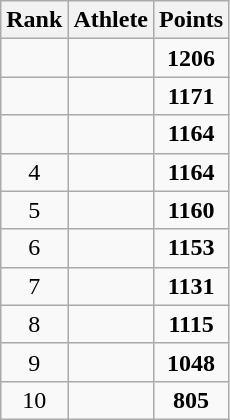<table class=wikitable style="text-align:center;">
<tr>
<th>Rank</th>
<th>Athlete</th>
<th>Points</th>
</tr>
<tr>
<td></td>
<td align=left></td>
<td><strong>1206</strong></td>
</tr>
<tr>
<td></td>
<td align=left></td>
<td><strong>1171</strong></td>
</tr>
<tr>
<td></td>
<td align=left></td>
<td><strong>1164</strong></td>
</tr>
<tr>
<td>4</td>
<td align=left></td>
<td><strong>1164</strong></td>
</tr>
<tr>
<td>5</td>
<td align=left></td>
<td><strong>1160</strong></td>
</tr>
<tr>
<td>6</td>
<td align=left></td>
<td><strong>1153</strong></td>
</tr>
<tr>
<td>7</td>
<td align=left></td>
<td><strong>1131</strong></td>
</tr>
<tr>
<td>8</td>
<td align=left></td>
<td><strong>1115</strong></td>
</tr>
<tr>
<td>9</td>
<td align=left></td>
<td><strong>1048</strong></td>
</tr>
<tr>
<td>10</td>
<td align=left></td>
<td><strong>805</strong></td>
</tr>
</table>
